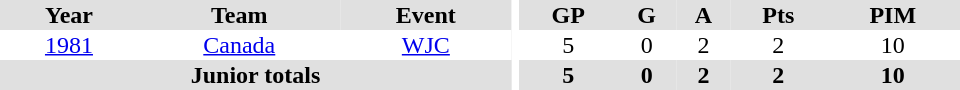<table border="0" cellpadding="1" cellspacing="0" ID="Table3" style="text-align:center; width:40em">
<tr ALIGN="center" bgcolor="#e0e0e0">
<th>Year</th>
<th>Team</th>
<th>Event</th>
<th rowspan="99" bgcolor="#ffffff"></th>
<th>GP</th>
<th>G</th>
<th>A</th>
<th>Pts</th>
<th>PIM</th>
</tr>
<tr>
<td><a href='#'>1981</a></td>
<td><a href='#'>Canada</a></td>
<td><a href='#'>WJC</a></td>
<td>5</td>
<td>0</td>
<td>2</td>
<td>2</td>
<td>10</td>
</tr>
<tr bgcolor="#e0e0e0">
<th colspan="3">Junior totals</th>
<th>5</th>
<th>0</th>
<th>2</th>
<th>2</th>
<th>10</th>
</tr>
</table>
